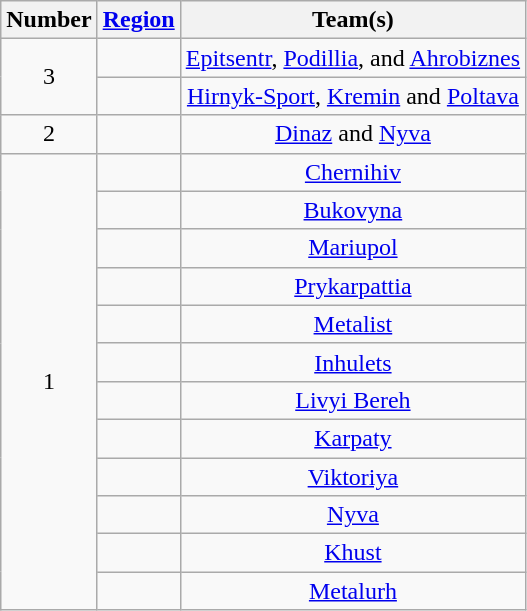<table class="wikitable" style="text-align:center">
<tr>
<th>Number</th>
<th><a href='#'>Region</a></th>
<th>Team(s)</th>
</tr>
<tr>
<td rowspan="2">3</td>
<td align="left"></td>
<td><a href='#'>Epitsentr</a>, <a href='#'>Podillia</a>, and <a href='#'>Ahrobiznes</a></td>
</tr>
<tr>
<td align="left"></td>
<td><a href='#'>Hirnyk-Sport</a>, <a href='#'>Kremin</a> and <a href='#'>Poltava</a></td>
</tr>
<tr>
<td rowspan="1">2</td>
<td align="left"></td>
<td><a href='#'>Dinaz</a> and <a href='#'>Nyva</a></td>
</tr>
<tr>
<td rowspan="13">1</td>
<td align="left"></td>
<td><a href='#'>Chernihiv</a></td>
</tr>
<tr>
<td align="left"></td>
<td><a href='#'>Bukovyna</a></td>
</tr>
<tr>
<td align="left"></td>
<td><a href='#'>Mariupol</a></td>
</tr>
<tr>
<td align="left"></td>
<td><a href='#'>Prykarpattia</a></td>
</tr>
<tr>
<td align="left"></td>
<td><a href='#'>Metalist</a></td>
</tr>
<tr>
<td align="left"></td>
<td><a href='#'>Inhulets</a></td>
</tr>
<tr>
<td align="left"></td>
<td><a href='#'>Livyi Bereh</a></td>
</tr>
<tr>
<td align="left"></td>
<td><a href='#'>Karpaty</a></td>
</tr>
<tr>
<td align="left"></td>
<td><a href='#'>Viktoriya</a></td>
</tr>
<tr>
<td align="left"></td>
<td><a href='#'>Nyva</a></td>
</tr>
<tr>
<td align="left"></td>
<td><a href='#'>Khust</a></td>
</tr>
<tr>
<td align="left"></td>
<td><a href='#'>Metalurh</a></td>
</tr>
</table>
